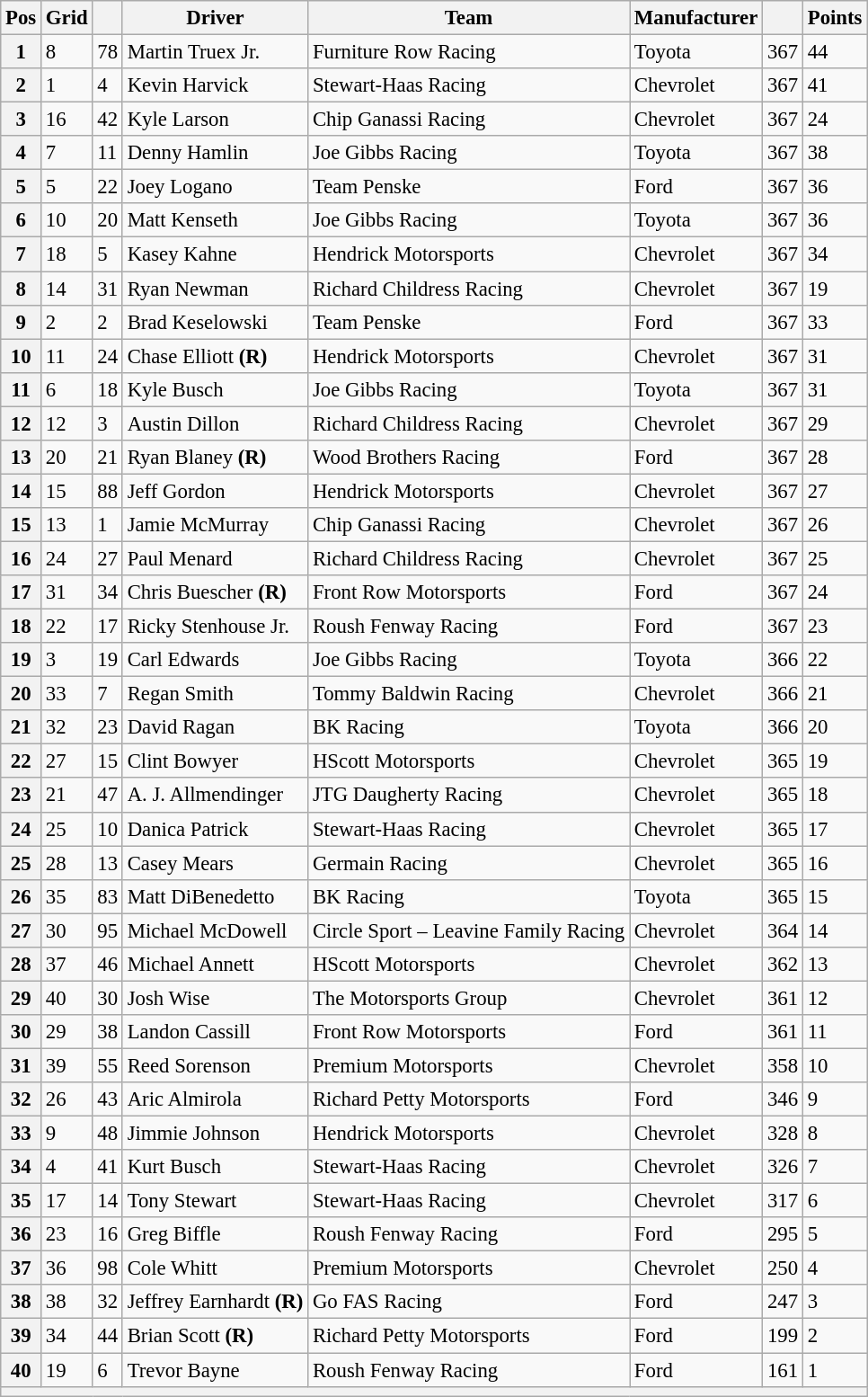<table class="wikitable" style="font-size:95%">
<tr>
<th>Pos</th>
<th>Grid</th>
<th></th>
<th>Driver</th>
<th>Team</th>
<th>Manufacturer</th>
<th></th>
<th>Points</th>
</tr>
<tr>
<th scope="row">1</th>
<td>8</td>
<td>78</td>
<td>Martin Truex Jr.</td>
<td>Furniture Row Racing</td>
<td>Toyota</td>
<td>367</td>
<td>44</td>
</tr>
<tr>
<th scope="row">2</th>
<td>1</td>
<td>4</td>
<td>Kevin Harvick</td>
<td>Stewart-Haas Racing</td>
<td>Chevrolet</td>
<td>367</td>
<td>41</td>
</tr>
<tr>
<th scope="row">3</th>
<td>16</td>
<td>42</td>
<td>Kyle Larson</td>
<td>Chip Ganassi Racing</td>
<td>Chevrolet</td>
<td>367</td>
<td>24</td>
</tr>
<tr>
<th scope="row">4</th>
<td>7</td>
<td>11</td>
<td>Denny Hamlin</td>
<td>Joe Gibbs Racing</td>
<td>Toyota</td>
<td>367</td>
<td>38</td>
</tr>
<tr>
<th scope="row">5</th>
<td>5</td>
<td>22</td>
<td>Joey Logano</td>
<td>Team Penske</td>
<td>Ford</td>
<td>367</td>
<td>36</td>
</tr>
<tr>
<th scope="row">6</th>
<td>10</td>
<td>20</td>
<td>Matt Kenseth</td>
<td>Joe Gibbs Racing</td>
<td>Toyota</td>
<td>367</td>
<td>36</td>
</tr>
<tr>
<th scope="row">7</th>
<td>18</td>
<td>5</td>
<td>Kasey Kahne</td>
<td>Hendrick Motorsports</td>
<td>Chevrolet</td>
<td>367</td>
<td>34</td>
</tr>
<tr>
<th scope="row">8</th>
<td>14</td>
<td>31</td>
<td>Ryan Newman</td>
<td>Richard Childress Racing</td>
<td>Chevrolet</td>
<td>367</td>
<td>19</td>
</tr>
<tr>
<th scope="row">9</th>
<td>2</td>
<td>2</td>
<td>Brad Keselowski</td>
<td>Team Penske</td>
<td>Ford</td>
<td>367</td>
<td>33</td>
</tr>
<tr>
<th scope="row">10</th>
<td>11</td>
<td>24</td>
<td>Chase Elliott <strong>(R)</strong></td>
<td>Hendrick Motorsports</td>
<td>Chevrolet</td>
<td>367</td>
<td>31</td>
</tr>
<tr>
<th scope="row">11</th>
<td>6</td>
<td>18</td>
<td>Kyle Busch</td>
<td>Joe Gibbs Racing</td>
<td>Toyota</td>
<td>367</td>
<td>31</td>
</tr>
<tr>
<th scope="row">12</th>
<td>12</td>
<td>3</td>
<td>Austin Dillon</td>
<td>Richard Childress Racing</td>
<td>Chevrolet</td>
<td>367</td>
<td>29</td>
</tr>
<tr>
<th scope="row">13</th>
<td>20</td>
<td>21</td>
<td>Ryan Blaney <strong>(R)</strong></td>
<td>Wood Brothers Racing</td>
<td>Ford</td>
<td>367</td>
<td>28</td>
</tr>
<tr>
<th scope="row">14</th>
<td>15</td>
<td>88</td>
<td>Jeff Gordon</td>
<td>Hendrick Motorsports</td>
<td>Chevrolet</td>
<td>367</td>
<td>27</td>
</tr>
<tr>
<th scope="row">15</th>
<td>13</td>
<td>1</td>
<td>Jamie McMurray</td>
<td>Chip Ganassi Racing</td>
<td>Chevrolet</td>
<td>367</td>
<td>26</td>
</tr>
<tr>
<th scope="row">16</th>
<td>24</td>
<td>27</td>
<td>Paul Menard</td>
<td>Richard Childress Racing</td>
<td>Chevrolet</td>
<td>367</td>
<td>25</td>
</tr>
<tr>
<th scope="row">17</th>
<td>31</td>
<td>34</td>
<td>Chris Buescher <strong>(R)</strong></td>
<td>Front Row Motorsports</td>
<td>Ford</td>
<td>367</td>
<td>24</td>
</tr>
<tr>
<th scope="row">18</th>
<td>22</td>
<td>17</td>
<td>Ricky Stenhouse Jr.</td>
<td>Roush Fenway Racing</td>
<td>Ford</td>
<td>367</td>
<td>23</td>
</tr>
<tr>
<th scope="row">19</th>
<td>3</td>
<td>19</td>
<td>Carl Edwards</td>
<td>Joe Gibbs Racing</td>
<td>Toyota</td>
<td>366</td>
<td>22</td>
</tr>
<tr>
<th scope="row">20</th>
<td>33</td>
<td>7</td>
<td>Regan Smith</td>
<td>Tommy Baldwin Racing</td>
<td>Chevrolet</td>
<td>366</td>
<td>21</td>
</tr>
<tr>
<th scope="row">21</th>
<td>32</td>
<td>23</td>
<td>David Ragan</td>
<td>BK Racing</td>
<td>Toyota</td>
<td>366</td>
<td>20</td>
</tr>
<tr>
<th scope="row">22</th>
<td>27</td>
<td>15</td>
<td>Clint Bowyer</td>
<td>HScott Motorsports</td>
<td>Chevrolet</td>
<td>365</td>
<td>19</td>
</tr>
<tr>
<th scope="row">23</th>
<td>21</td>
<td>47</td>
<td>A. J. Allmendinger</td>
<td>JTG Daugherty Racing</td>
<td>Chevrolet</td>
<td>365</td>
<td>18</td>
</tr>
<tr>
<th scope="row">24</th>
<td>25</td>
<td>10</td>
<td>Danica Patrick</td>
<td>Stewart-Haas Racing</td>
<td>Chevrolet</td>
<td>365</td>
<td>17</td>
</tr>
<tr>
<th scope="row">25</th>
<td>28</td>
<td>13</td>
<td>Casey Mears</td>
<td>Germain Racing</td>
<td>Chevrolet</td>
<td>365</td>
<td>16</td>
</tr>
<tr>
<th scope="row">26</th>
<td>35</td>
<td>83</td>
<td>Matt DiBenedetto</td>
<td>BK Racing</td>
<td>Toyota</td>
<td>365</td>
<td>15</td>
</tr>
<tr>
<th scope="row">27</th>
<td>30</td>
<td>95</td>
<td>Michael McDowell</td>
<td>Circle Sport – Leavine Family Racing</td>
<td>Chevrolet</td>
<td>364</td>
<td>14</td>
</tr>
<tr>
<th scope="row">28</th>
<td>37</td>
<td>46</td>
<td>Michael Annett</td>
<td>HScott Motorsports</td>
<td>Chevrolet</td>
<td>362</td>
<td>13</td>
</tr>
<tr>
<th scope="row">29</th>
<td>40</td>
<td>30</td>
<td>Josh Wise</td>
<td>The Motorsports Group</td>
<td>Chevrolet</td>
<td>361</td>
<td>12</td>
</tr>
<tr>
<th scope="row">30</th>
<td>29</td>
<td>38</td>
<td>Landon Cassill</td>
<td>Front Row Motorsports</td>
<td>Ford</td>
<td>361</td>
<td>11</td>
</tr>
<tr>
<th scope="row">31</th>
<td>39</td>
<td>55</td>
<td>Reed Sorenson</td>
<td>Premium Motorsports</td>
<td>Chevrolet</td>
<td>358</td>
<td>10</td>
</tr>
<tr>
<th scope="row">32</th>
<td>26</td>
<td>43</td>
<td>Aric Almirola</td>
<td>Richard Petty Motorsports</td>
<td>Ford</td>
<td>346</td>
<td>9</td>
</tr>
<tr>
<th scope="row">33</th>
<td>9</td>
<td>48</td>
<td>Jimmie Johnson</td>
<td>Hendrick Motorsports</td>
<td>Chevrolet</td>
<td>328</td>
<td>8</td>
</tr>
<tr>
<th scope="row">34</th>
<td>4</td>
<td>41</td>
<td>Kurt Busch</td>
<td>Stewart-Haas Racing</td>
<td>Chevrolet</td>
<td>326</td>
<td>7</td>
</tr>
<tr>
<th scope="row">35</th>
<td>17</td>
<td>14</td>
<td>Tony Stewart</td>
<td>Stewart-Haas Racing</td>
<td>Chevrolet</td>
<td>317</td>
<td>6</td>
</tr>
<tr>
<th scope="row">36</th>
<td>23</td>
<td>16</td>
<td>Greg Biffle</td>
<td>Roush Fenway Racing</td>
<td>Ford</td>
<td>295</td>
<td>5</td>
</tr>
<tr>
<th scope="row">37</th>
<td>36</td>
<td>98</td>
<td>Cole Whitt</td>
<td>Premium Motorsports</td>
<td>Chevrolet</td>
<td>250</td>
<td>4</td>
</tr>
<tr>
<th scope="row">38</th>
<td>38</td>
<td>32</td>
<td>Jeffrey Earnhardt <strong>(R)</strong></td>
<td>Go FAS Racing</td>
<td>Ford</td>
<td>247</td>
<td>3</td>
</tr>
<tr>
<th scope="row">39</th>
<td>34</td>
<td>44</td>
<td>Brian Scott <strong>(R)</strong></td>
<td>Richard Petty Motorsports</td>
<td>Ford</td>
<td>199</td>
<td>2</td>
</tr>
<tr>
<th scope="row">40</th>
<td>19</td>
<td>6</td>
<td>Trevor Bayne</td>
<td>Roush Fenway Racing</td>
<td>Ford</td>
<td>161</td>
<td>1</td>
</tr>
<tr class="sortbottom">
<th colspan="8"></th>
</tr>
</table>
